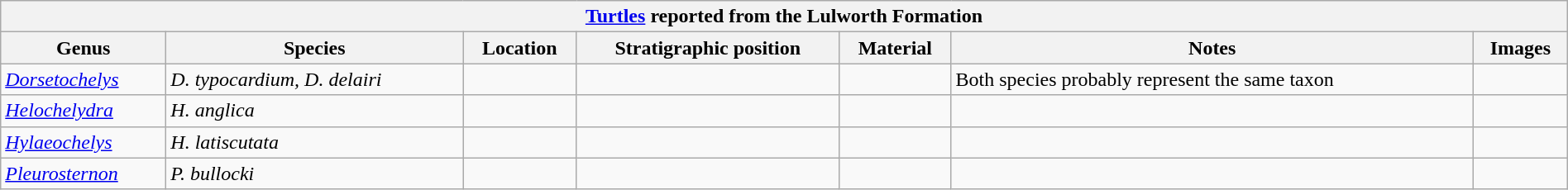<table class="wikitable" align="center" width="100%">
<tr>
<th colspan="7" align="center"><strong><a href='#'>Turtles</a> reported from the Lulworth Formation</strong></th>
</tr>
<tr>
<th>Genus</th>
<th>Species</th>
<th>Location</th>
<th>Stratigraphic position</th>
<th>Material</th>
<th>Notes</th>
<th>Images</th>
</tr>
<tr>
<td><em><a href='#'>Dorsetochelys</a></em></td>
<td><em>D. typocardium, D. delairi</em></td>
<td></td>
<td></td>
<td></td>
<td>Both species probably represent the same taxon</td>
<td></td>
</tr>
<tr>
<td><em><a href='#'>Helochelydra</a></em></td>
<td><em>H. anglica</em></td>
<td></td>
<td></td>
<td></td>
<td></td>
<td></td>
</tr>
<tr>
<td><em><a href='#'>Hylaeochelys</a></em></td>
<td><em>H. latiscutata</em></td>
<td></td>
<td></td>
<td></td>
<td></td>
<td></td>
</tr>
<tr>
<td><em><a href='#'>Pleurosternon</a></em></td>
<td><em>P. bullocki</em></td>
<td></td>
<td></td>
<td></td>
<td></td>
<td></td>
</tr>
</table>
